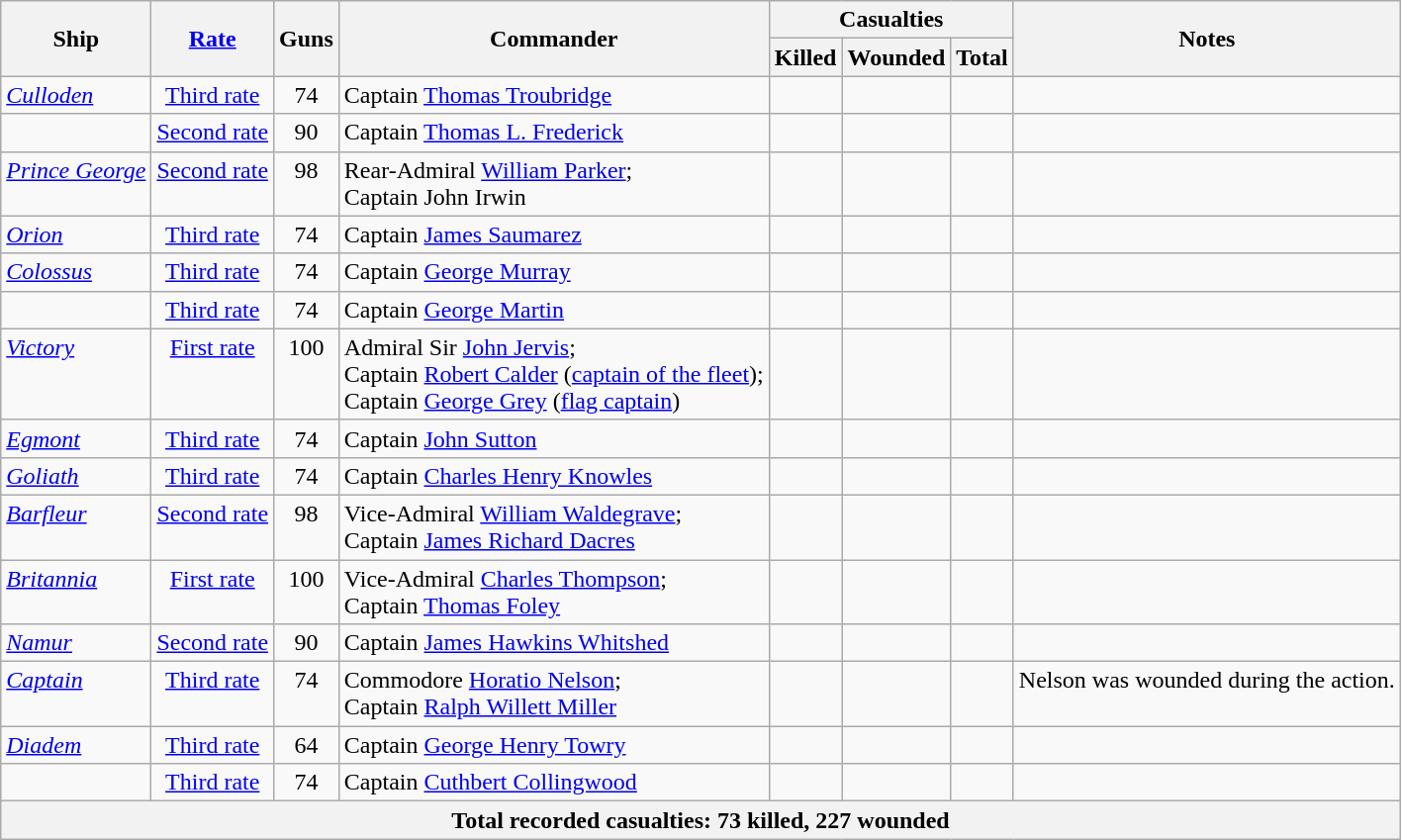<table class="wikitable">
<tr>
<th rowspan=2>Ship</th>
<th rowspan=2><a href='#'>Rate</a></th>
<th rowspan=2>Guns</th>
<th rowspan=2>Commander</th>
<th colspan=3>Casualties</th>
<th rowspan=2>Notes</th>
</tr>
<tr>
<th>Killed</th>
<th>Wounded</th>
<th>Total</th>
</tr>
<tr valign="top">
<td><a href='#'><em>Culloden</em></a></td>
<td align= center><a href='#'>Third rate</a></td>
<td align= center>74</td>
<td>Captain <a href='#'>Thomas Troubridge</a></td>
<td align= right></td>
<td align= right></td>
<td align= right></td>
<td></td>
</tr>
<tr valign="top">
<td></td>
<td align= center><a href='#'>Second rate</a></td>
<td align= center>90</td>
<td>Captain <a href='#'>Thomas L. Frederick</a></td>
<td align= right></td>
<td align= right></td>
<td align= right></td>
<td></td>
</tr>
<tr valign="top">
<td><a href='#'><em>Prince George</em></a></td>
<td align= center><a href='#'>Second rate</a></td>
<td align= center>98</td>
<td>Rear-Admiral <a href='#'>William Parker</a>; <br> Captain John Irwin</td>
<td align= right></td>
<td align= right></td>
<td align= right></td>
<td></td>
</tr>
<tr valign="top">
<td><a href='#'><em>Orion</em></a></td>
<td align= center><a href='#'>Third rate</a></td>
<td align= center>74</td>
<td>Captain <a href='#'>James Saumarez</a></td>
<td align= right></td>
<td align= right></td>
<td align= right></td>
<td></td>
</tr>
<tr valign="top">
<td><a href='#'><em>Colossus</em></a></td>
<td align= center><a href='#'>Third rate</a></td>
<td align= center>74</td>
<td>Captain <a href='#'>George Murray</a></td>
<td align= right></td>
<td align= right></td>
<td align= right></td>
<td></td>
</tr>
<tr valign="top">
<td></td>
<td align= center><a href='#'>Third rate</a></td>
<td align= center>74</td>
<td>Captain <a href='#'>George Martin</a></td>
<td align= right></td>
<td align= right></td>
<td align= right></td>
<td></td>
</tr>
<tr valign="top">
<td><a href='#'><em>Victory</em></a></td>
<td align= center><a href='#'>First rate</a></td>
<td align= center>100</td>
<td>Admiral Sir <a href='#'>John Jervis</a>;<br>Captain <a href='#'>Robert Calder</a> (<a href='#'>captain of the fleet</a>);<br> Captain <a href='#'>George Grey</a> (<a href='#'>flag captain</a>)</td>
<td align= right></td>
<td align= right></td>
<td align= right></td>
<td></td>
</tr>
<tr valign="top">
<td><a href='#'><em>Egmont</em></a></td>
<td align= center><a href='#'>Third rate</a></td>
<td align= center>74</td>
<td>Captain <a href='#'>John Sutton</a></td>
<td align= right></td>
<td align= right></td>
<td align= right></td>
<td></td>
</tr>
<tr valign="top">
<td><a href='#'><em>Goliath</em></a></td>
<td align= center><a href='#'>Third rate</a></td>
<td align= center>74</td>
<td>Captain <a href='#'>Charles Henry Knowles</a></td>
<td align= right></td>
<td align= right></td>
<td align= right></td>
<td></td>
</tr>
<tr valign="top">
<td><a href='#'><em>Barfleur</em></a></td>
<td align= center><a href='#'>Second rate</a></td>
<td align= center>98</td>
<td>Vice-Admiral <a href='#'>William Waldegrave</a>; <br> Captain <a href='#'>James Richard Dacres</a></td>
<td align= right></td>
<td align= right></td>
<td align= right></td>
<td></td>
</tr>
<tr valign="top">
<td><a href='#'><em>Britannia</em></a></td>
<td align= center><a href='#'>First rate</a></td>
<td align= center>100</td>
<td>Vice-Admiral <a href='#'>Charles Thompson</a>; <br> Captain <a href='#'>Thomas Foley</a></td>
<td align= right></td>
<td align= right></td>
<td align= right></td>
<td></td>
</tr>
<tr valign="top">
<td><a href='#'><em>Namur</em></a></td>
<td align= center><a href='#'>Second rate</a></td>
<td align= center>90</td>
<td>Captain <a href='#'>James Hawkins Whitshed</a></td>
<td align= right></td>
<td align= right></td>
<td align= right></td>
<td></td>
</tr>
<tr valign="top">
<td><a href='#'><em>Captain</em></a></td>
<td align= center><a href='#'>Third rate</a></td>
<td align= center>74</td>
<td>Commodore <a href='#'>Horatio Nelson</a>;<br> Captain <a href='#'>Ralph Willett Miller</a></td>
<td align= right></td>
<td align= right></td>
<td align= right></td>
<td>Nelson was wounded during the action.</td>
</tr>
<tr valign="top">
<td><a href='#'><em>Diadem</em></a></td>
<td align= center><a href='#'>Third rate</a></td>
<td align= center>64</td>
<td>Captain <a href='#'>George Henry Towry</a></td>
<td align= right></td>
<td align= right></td>
<td align= right></td>
<td></td>
</tr>
<tr valign="top">
<td></td>
<td align= center><a href='#'>Third rate</a></td>
<td align= center>74</td>
<td>Captain <a href='#'>Cuthbert Collingwood</a></td>
<td align= right></td>
<td align= right></td>
<td align= right></td>
<td></td>
</tr>
<tr valign="top">
<th colspan="9">Total recorded casualties: 73 killed, 227 wounded</th>
</tr>
</table>
